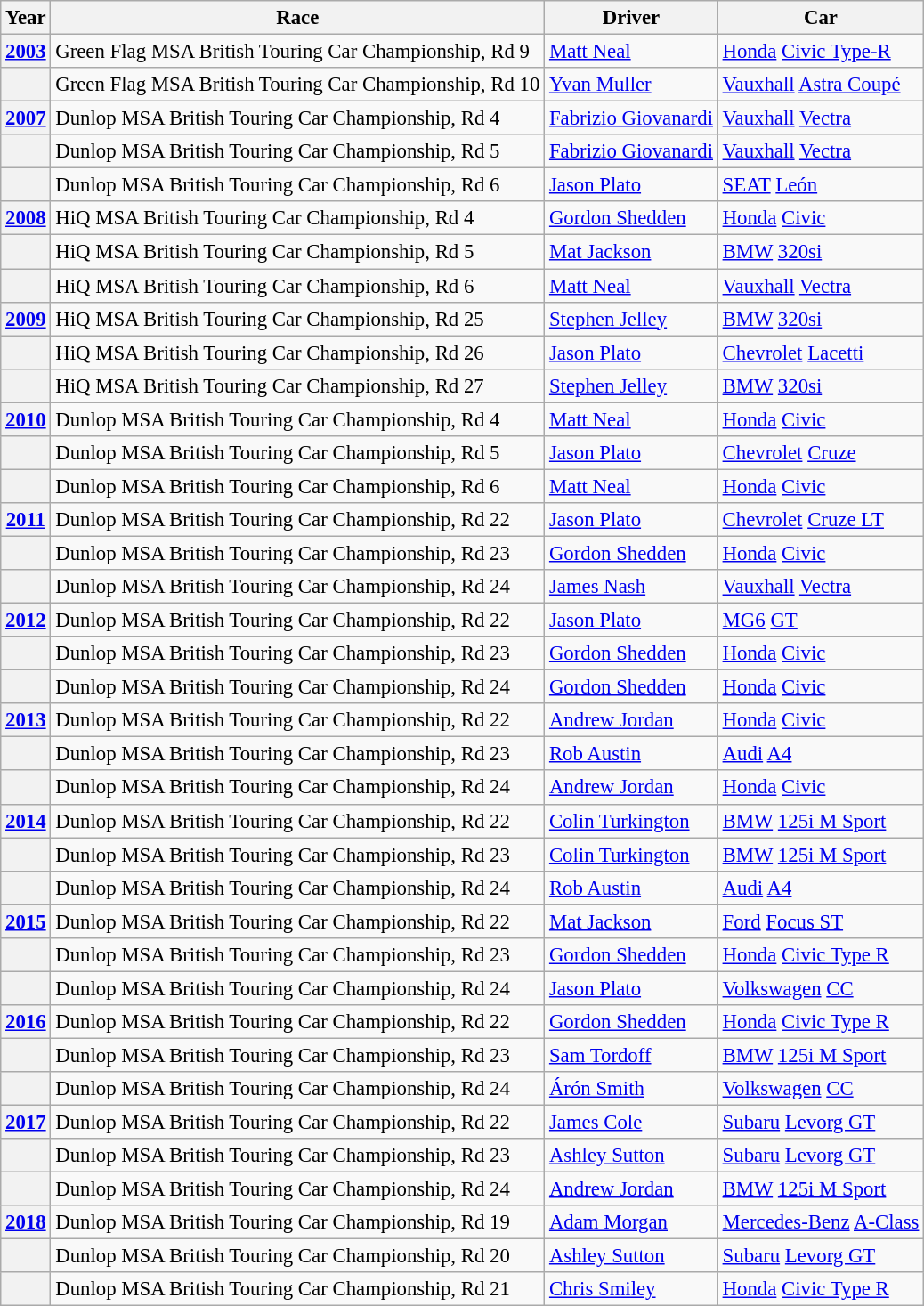<table class="wikitable" style="font-size: 95%;">
<tr>
<th>Year</th>
<th>Race</th>
<th>Driver</th>
<th>Car</th>
</tr>
<tr>
<th><a href='#'>2003</a></th>
<td 2003 Green Flag MSA British Touring Car Championship Round 9>Green Flag MSA British Touring Car Championship, Rd 9</td>
<td> <a href='#'>Matt Neal</a></td>
<td><a href='#'>Honda</a> <a href='#'>Civic Type-R</a></td>
</tr>
<tr>
<th></th>
<td 2003 Green Flag MSA British Touring Car Championship Round 10>Green Flag MSA British Touring Car Championship, Rd 10</td>
<td> <a href='#'>Yvan Muller</a></td>
<td><a href='#'>Vauxhall</a> <a href='#'>Astra Coupé</a></td>
</tr>
<tr>
<th><a href='#'>2007</a></th>
<td 2007 Dunlop MSA British Touring Car Championship Round 4>Dunlop MSA British Touring Car Championship, Rd 4</td>
<td> <a href='#'>Fabrizio Giovanardi</a></td>
<td><a href='#'>Vauxhall</a> <a href='#'>Vectra</a></td>
</tr>
<tr>
<th></th>
<td 2007 Dunlop MSA British Touring Car Championship Round 5>Dunlop MSA British Touring Car Championship, Rd 5</td>
<td> <a href='#'>Fabrizio Giovanardi</a></td>
<td><a href='#'>Vauxhall</a> <a href='#'>Vectra</a></td>
</tr>
<tr>
<th></th>
<td 2007 Dunlop MSA British Touring Car Championship Round 6>Dunlop MSA British Touring Car Championship, Rd 6</td>
<td> <a href='#'>Jason Plato</a></td>
<td><a href='#'>SEAT</a> <a href='#'>León</a></td>
</tr>
<tr>
<th><a href='#'>2008</a></th>
<td 2008 HiQ MSA British Touring Car Championship Round 4>HiQ MSA British Touring Car Championship, Rd 4</td>
<td> <a href='#'>Gordon Shedden</a></td>
<td><a href='#'>Honda</a> <a href='#'>Civic</a></td>
</tr>
<tr>
<th></th>
<td 2008 HiQ MSA British Touring Car Championship Round 5>HiQ MSA British Touring Car Championship, Rd 5</td>
<td> <a href='#'>Mat Jackson</a></td>
<td><a href='#'>BMW</a> <a href='#'>320si</a></td>
</tr>
<tr>
<th></th>
<td 2008 HiQ MSA British Touring Car Championship Round 6>HiQ MSA British Touring Car Championship, Rd 6</td>
<td> <a href='#'>Matt Neal</a></td>
<td><a href='#'>Vauxhall</a> <a href='#'>Vectra</a></td>
</tr>
<tr>
<th><a href='#'>2009</a></th>
<td 2009 HiQ MSA British Touring Car Championship Round 25>HiQ MSA British Touring Car Championship, Rd 25</td>
<td> <a href='#'>Stephen Jelley</a></td>
<td><a href='#'>BMW</a> <a href='#'>320si</a></td>
</tr>
<tr>
<th></th>
<td 2009 HiQ MSA British Touring Car Championship Round 26>HiQ MSA British Touring Car Championship, Rd 26</td>
<td> <a href='#'>Jason Plato</a></td>
<td><a href='#'>Chevrolet</a> <a href='#'>Lacetti</a></td>
</tr>
<tr>
<th></th>
<td 2009 HiQ MSA British Touring Car Championship Round 27>HiQ MSA British Touring Car Championship, Rd 27</td>
<td> <a href='#'>Stephen Jelley</a></td>
<td><a href='#'>BMW</a> <a href='#'>320si</a></td>
</tr>
<tr>
<th><a href='#'>2010</a></th>
<td 2010 Dunlop MSA British Touring Car Championship Round 4>Dunlop MSA British Touring Car Championship, Rd 4</td>
<td> <a href='#'>Matt Neal</a></td>
<td><a href='#'>Honda</a> <a href='#'>Civic</a></td>
</tr>
<tr>
<th></th>
<td 2010 Dunlop MSA British Touring Car Championship Round 5>Dunlop MSA British Touring Car Championship, Rd 5</td>
<td> <a href='#'>Jason Plato</a></td>
<td><a href='#'>Chevrolet</a> <a href='#'>Cruze</a></td>
</tr>
<tr>
<th></th>
<td 2010 Dunlop MSA British Touring Car Championship Round 6>Dunlop MSA British Touring Car Championship, Rd 6</td>
<td> <a href='#'>Matt Neal</a></td>
<td><a href='#'>Honda</a> <a href='#'>Civic</a></td>
</tr>
<tr>
<th><a href='#'>2011</a></th>
<td 2011 Dunlop MSA British Touring Car Championship Round 22>Dunlop MSA British Touring Car Championship, Rd 22</td>
<td> <a href='#'>Jason Plato</a></td>
<td><a href='#'>Chevrolet</a> <a href='#'>Cruze LT</a></td>
</tr>
<tr>
<th></th>
<td 2011 Dunlop MSA British Touring Car Championship Round 23>Dunlop MSA British Touring Car Championship, Rd 23</td>
<td> <a href='#'>Gordon Shedden</a></td>
<td><a href='#'>Honda</a> <a href='#'>Civic</a></td>
</tr>
<tr>
<th></th>
<td 2011 Dunlop MSA British Touring Car Championship Round 24>Dunlop MSA British Touring Car Championship, Rd 24</td>
<td> <a href='#'>James Nash</a></td>
<td><a href='#'>Vauxhall</a> <a href='#'>Vectra</a></td>
</tr>
<tr>
<th><a href='#'>2012</a></th>
<td 2012 Dunlop MSA British Touring Car Championship Round 22>Dunlop MSA British Touring Car Championship, Rd 22</td>
<td> <a href='#'>Jason Plato</a></td>
<td><a href='#'>MG6</a> <a href='#'>GT</a></td>
</tr>
<tr>
<th></th>
<td 2012 Dunlop MSA British Touring Car Championship Round 23>Dunlop MSA British Touring Car Championship, Rd 23</td>
<td> <a href='#'>Gordon Shedden</a></td>
<td><a href='#'>Honda</a> <a href='#'>Civic</a></td>
</tr>
<tr>
<th></th>
<td 2012 Dunlop MSA British Touring Car Championship Round 24>Dunlop MSA British Touring Car Championship, Rd 24</td>
<td> <a href='#'>Gordon Shedden</a></td>
<td><a href='#'>Honda</a> <a href='#'>Civic</a></td>
</tr>
<tr>
<th><a href='#'>2013</a></th>
<td 2013 Dunlop MSA British Touring Car Championship Round 22>Dunlop MSA British Touring Car Championship, Rd 22</td>
<td> <a href='#'>Andrew Jordan</a></td>
<td><a href='#'>Honda</a> <a href='#'>Civic</a></td>
</tr>
<tr>
<th></th>
<td 2013 Dunlop MSA British Touring Car Championship Round 23>Dunlop MSA British Touring Car Championship, Rd 23</td>
<td> <a href='#'>Rob Austin</a></td>
<td><a href='#'>Audi</a> <a href='#'>A4</a></td>
</tr>
<tr>
<th></th>
<td 2013 Dunlop MSA British Touring Car Championship Round 24>Dunlop MSA British Touring Car Championship, Rd 24</td>
<td> <a href='#'>Andrew Jordan</a></td>
<td><a href='#'>Honda</a> <a href='#'>Civic</a></td>
</tr>
<tr>
<th><a href='#'>2014</a></th>
<td 2014 Dunlop MSA British Touring Car Championship Round 22>Dunlop MSA British Touring Car Championship, Rd 22</td>
<td> <a href='#'>Colin Turkington</a></td>
<td><a href='#'>BMW</a> <a href='#'>125i M Sport</a></td>
</tr>
<tr>
<th></th>
<td 2014 Dunlop MSA British Touring Car Championship Round 23>Dunlop MSA British Touring Car Championship, Rd 23</td>
<td> <a href='#'>Colin Turkington</a></td>
<td><a href='#'>BMW</a> <a href='#'>125i M Sport</a></td>
</tr>
<tr>
<th></th>
<td 2014 Dunlop MSA British Touring Car Championship Round 24>Dunlop MSA British Touring Car Championship, Rd 24</td>
<td> <a href='#'>Rob Austin</a></td>
<td><a href='#'>Audi</a> <a href='#'>A4</a></td>
</tr>
<tr>
<th><a href='#'>2015</a></th>
<td 2015 Dunlop MSA British Touring Car Championship Round 22>Dunlop MSA British Touring Car Championship, Rd 22</td>
<td> <a href='#'>Mat Jackson</a></td>
<td><a href='#'>Ford</a> <a href='#'>Focus ST</a></td>
</tr>
<tr>
<th></th>
<td 2015 Dunlop MSA British Touring Car Championship Round 23>Dunlop MSA British Touring Car Championship, Rd 23</td>
<td> <a href='#'>Gordon Shedden</a></td>
<td><a href='#'>Honda</a> <a href='#'>Civic Type R</a></td>
</tr>
<tr>
<th></th>
<td 2015 Dunlop MSA British Touring Car Championship Round 24>Dunlop MSA British Touring Car Championship, Rd 24</td>
<td> <a href='#'>Jason Plato</a></td>
<td><a href='#'>Volkswagen</a> <a href='#'>CC</a></td>
</tr>
<tr>
<th><a href='#'>2016</a></th>
<td 2016 Dunlop MSA British Touring Car Championship Round 22>Dunlop MSA British Touring Car Championship, Rd 22</td>
<td> <a href='#'>Gordon Shedden</a></td>
<td><a href='#'>Honda</a> <a href='#'>Civic Type R</a></td>
</tr>
<tr>
<th></th>
<td 2016 Dunlop MSA British Touring Car Championship Round 23>Dunlop MSA British Touring Car Championship, Rd 23</td>
<td> <a href='#'>Sam Tordoff</a></td>
<td><a href='#'>BMW</a> <a href='#'>125i M Sport</a></td>
</tr>
<tr>
<th></th>
<td 2016 Dunlop MSA British Touring Car Championship Round 24>Dunlop MSA British Touring Car Championship, Rd 24</td>
<td> <a href='#'>Árón Smith</a></td>
<td><a href='#'>Volkswagen</a> <a href='#'>CC</a></td>
</tr>
<tr>
<th><a href='#'>2017</a></th>
<td>Dunlop MSA British Touring Car Championship, Rd 22</td>
<td> <a href='#'>James Cole</a></td>
<td><a href='#'>Subaru</a> <a href='#'>Levorg GT</a></td>
</tr>
<tr>
<th></th>
<td>Dunlop MSA British Touring Car Championship, Rd 23</td>
<td> <a href='#'>Ashley Sutton</a></td>
<td><a href='#'>Subaru</a> <a href='#'>Levorg GT</a></td>
</tr>
<tr>
<th></th>
<td>Dunlop MSA British Touring Car Championship, Rd 24</td>
<td> <a href='#'>Andrew Jordan</a></td>
<td><a href='#'>BMW</a> <a href='#'>125i M Sport</a></td>
</tr>
<tr>
<th><a href='#'>2018</a></th>
<td>Dunlop MSA British Touring Car Championship, Rd 19</td>
<td> <a href='#'>Adam Morgan</a></td>
<td><a href='#'>Mercedes-Benz</a> <a href='#'>A-Class</a></td>
</tr>
<tr>
<th></th>
<td>Dunlop MSA British Touring Car Championship, Rd 20</td>
<td> <a href='#'>Ashley Sutton</a></td>
<td><a href='#'>Subaru</a> <a href='#'>Levorg GT</a></td>
</tr>
<tr>
<th></th>
<td>Dunlop MSA British Touring Car Championship, Rd 21</td>
<td> <a href='#'>Chris Smiley</a></td>
<td><a href='#'>Honda</a> <a href='#'>Civic Type R</a></td>
</tr>
</table>
